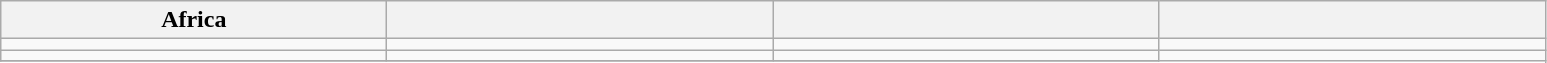<table class="wikitable">
<tr>
<th width=250>Africa</th>
<th width=250></th>
<th width=250></th>
<th width=250></th>
</tr>
<tr>
<td></td>
<td></td>
<td></td>
<td></td>
</tr>
<tr>
<td></td>
<td></td>
<td></td>
</tr>
<tr>
</tr>
</table>
